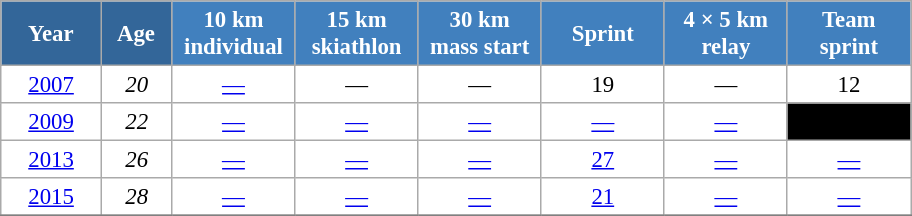<table class="wikitable" style="font-size:95%; text-align:center; border:grey solid 1px; border-collapse:collapse; background:#ffffff;">
<tr>
<th style="background-color:#369; color:white; width:60px;"> Year </th>
<th style="background-color:#369; color:white; width:40px;"> Age </th>
<th style="background-color:#4180be; color:white; width:75px;"> 10 km <br> individual </th>
<th style="background-color:#4180be; color:white; width:75px;"> 15 km <br> skiathlon </th>
<th style="background-color:#4180be; color:white; width:75px;"> 30 km <br> mass start </th>
<th style="background-color:#4180be; color:white; width:75px;"> Sprint </th>
<th style="background-color:#4180be; color:white; width:75px;"> 4 × 5 km <br> relay </th>
<th style="background-color:#4180be; color:white; width:75px;"> Team <br> sprint </th>
</tr>
<tr>
<td><a href='#'>2007</a></td>
<td><em>20</em></td>
<td><a href='#'>—</a></td>
<td>—</td>
<td>—</td>
<td>19</td>
<td>—</td>
<td>12</td>
</tr>
<tr>
<td><a href='#'>2009</a></td>
<td><em>22</em></td>
<td><a href='#'>—</a></td>
<td><a href='#'>—</a></td>
<td><a href='#'>—</a></td>
<td><a href='#'>—</a></td>
<td><a href='#'>—</a></td>
<td style="background:#000; color:#fff;"><a href='#'><span></span></a></td>
</tr>
<tr>
<td><a href='#'>2013</a></td>
<td><em>26</em></td>
<td><a href='#'>—</a></td>
<td><a href='#'>—</a></td>
<td><a href='#'>—</a></td>
<td><a href='#'>27</a></td>
<td><a href='#'>—</a></td>
<td><a href='#'>—</a></td>
</tr>
<tr>
<td><a href='#'>2015</a></td>
<td><em>28</em></td>
<td><a href='#'>—</a></td>
<td><a href='#'>—</a></td>
<td><a href='#'>—</a></td>
<td><a href='#'>21</a></td>
<td><a href='#'>—</a></td>
<td><a href='#'>—</a></td>
</tr>
<tr>
</tr>
</table>
